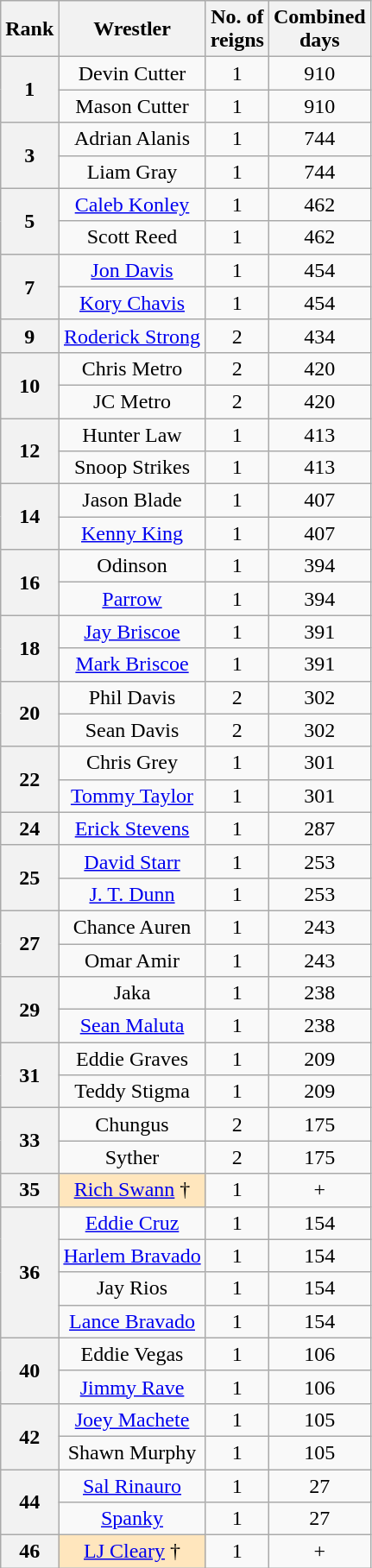<table class="wikitable sortable" style="text-align: center">
<tr>
<th>Rank</th>
<th>Wrestler</th>
<th>No. of<br>reigns</th>
<th>Combined<br>days</th>
</tr>
<tr>
<th rowspan=2>1</th>
<td>Devin Cutter</td>
<td>1</td>
<td>910</td>
</tr>
<tr>
<td>Mason Cutter</td>
<td>1</td>
<td>910</td>
</tr>
<tr>
<th rowspan=2>3</th>
<td>Adrian Alanis</td>
<td>1</td>
<td>744</td>
</tr>
<tr>
<td>Liam Gray</td>
<td>1</td>
<td>744</td>
</tr>
<tr>
<th rowspan=2>5</th>
<td><a href='#'>Caleb Konley</a></td>
<td>1</td>
<td>462</td>
</tr>
<tr>
<td>Scott Reed</td>
<td>1</td>
<td>462</td>
</tr>
<tr>
<th rowspan=2>7</th>
<td><a href='#'>Jon Davis</a></td>
<td>1</td>
<td>454</td>
</tr>
<tr>
<td><a href='#'>Kory Chavis</a></td>
<td>1</td>
<td>454</td>
</tr>
<tr>
<th>9</th>
<td><a href='#'>Roderick Strong</a></td>
<td>2</td>
<td>434</td>
</tr>
<tr>
<th rowspan=2>10</th>
<td>Chris Metro</td>
<td>2</td>
<td>420</td>
</tr>
<tr>
<td>JC Metro</td>
<td>2</td>
<td>420</td>
</tr>
<tr>
<th rowspan=2>12</th>
<td>Hunter Law</td>
<td>1</td>
<td>413</td>
</tr>
<tr>
<td>Snoop Strikes</td>
<td>1</td>
<td>413</td>
</tr>
<tr>
<th rowspan=2>14</th>
<td>Jason Blade</td>
<td>1</td>
<td>407</td>
</tr>
<tr>
<td><a href='#'>Kenny King</a></td>
<td>1</td>
<td>407</td>
</tr>
<tr>
<th rowspan=2>16</th>
<td>Odinson</td>
<td>1</td>
<td>394</td>
</tr>
<tr>
<td><a href='#'>Parrow</a></td>
<td>1</td>
<td>394</td>
</tr>
<tr>
<th rowspan=2>18</th>
<td><a href='#'>Jay Briscoe</a></td>
<td>1</td>
<td>391</td>
</tr>
<tr>
<td><a href='#'>Mark Briscoe</a></td>
<td>1</td>
<td>391</td>
</tr>
<tr>
<th rowspan=2>20</th>
<td>Phil Davis</td>
<td>2</td>
<td>302</td>
</tr>
<tr>
<td>Sean Davis</td>
<td>2</td>
<td>302</td>
</tr>
<tr>
<th rowspan=2>22</th>
<td>Chris Grey</td>
<td>1</td>
<td>301</td>
</tr>
<tr>
<td><a href='#'>Tommy Taylor</a></td>
<td>1</td>
<td>301</td>
</tr>
<tr>
<th>24</th>
<td><a href='#'>Erick Stevens</a></td>
<td>1</td>
<td>287</td>
</tr>
<tr>
<th rowspan=2>25</th>
<td><a href='#'>David Starr</a></td>
<td>1</td>
<td>253</td>
</tr>
<tr>
<td><a href='#'>J. T. Dunn</a></td>
<td>1</td>
<td>253</td>
</tr>
<tr>
<th rowspan=2>27</th>
<td>Chance Auren</td>
<td>1</td>
<td>243</td>
</tr>
<tr>
<td>Omar Amir</td>
<td>1</td>
<td>243</td>
</tr>
<tr>
<th rowspan=2>29</th>
<td>Jaka</td>
<td>1</td>
<td>238</td>
</tr>
<tr>
<td><a href='#'>Sean Maluta</a></td>
<td>1</td>
<td>238</td>
</tr>
<tr>
<th rowspan=2>31</th>
<td>Eddie Graves</td>
<td>1</td>
<td>209</td>
</tr>
<tr>
<td>Teddy Stigma</td>
<td>1</td>
<td>209</td>
</tr>
<tr>
<th rowspan=2>33</th>
<td>Chungus</td>
<td>2</td>
<td>175</td>
</tr>
<tr>
<td>Syther</td>
<td>2</td>
<td>175</td>
</tr>
<tr>
<th>35</th>
<td style="background-color:#FFE6BD"><a href='#'>Rich Swann</a> †</td>
<td>1</td>
<td>+</td>
</tr>
<tr>
<th rowspan=4>36</th>
<td><a href='#'>Eddie Cruz</a></td>
<td>1</td>
<td>154</td>
</tr>
<tr>
<td><a href='#'>Harlem Bravado</a></td>
<td>1</td>
<td>154</td>
</tr>
<tr>
<td>Jay Rios</td>
<td>1</td>
<td>154</td>
</tr>
<tr>
<td><a href='#'>Lance Bravado</a></td>
<td>1</td>
<td>154</td>
</tr>
<tr>
<th rowspan=2>40</th>
<td>Eddie Vegas</td>
<td>1</td>
<td>106</td>
</tr>
<tr>
<td><a href='#'>Jimmy Rave</a></td>
<td>1</td>
<td>106</td>
</tr>
<tr>
<th rowspan=2>42</th>
<td><a href='#'>Joey Machete</a></td>
<td>1</td>
<td>105</td>
</tr>
<tr>
<td>Shawn Murphy</td>
<td>1</td>
<td>105</td>
</tr>
<tr>
<th rowspan=2>44</th>
<td><a href='#'>Sal Rinauro</a></td>
<td>1</td>
<td>27</td>
</tr>
<tr>
<td><a href='#'>Spanky</a></td>
<td>1</td>
<td>27</td>
</tr>
<tr>
<th>46</th>
<td style="background-color:#FFE6BD"><a href='#'>LJ Cleary</a> †</td>
<td>1</td>
<td>+</td>
</tr>
</table>
